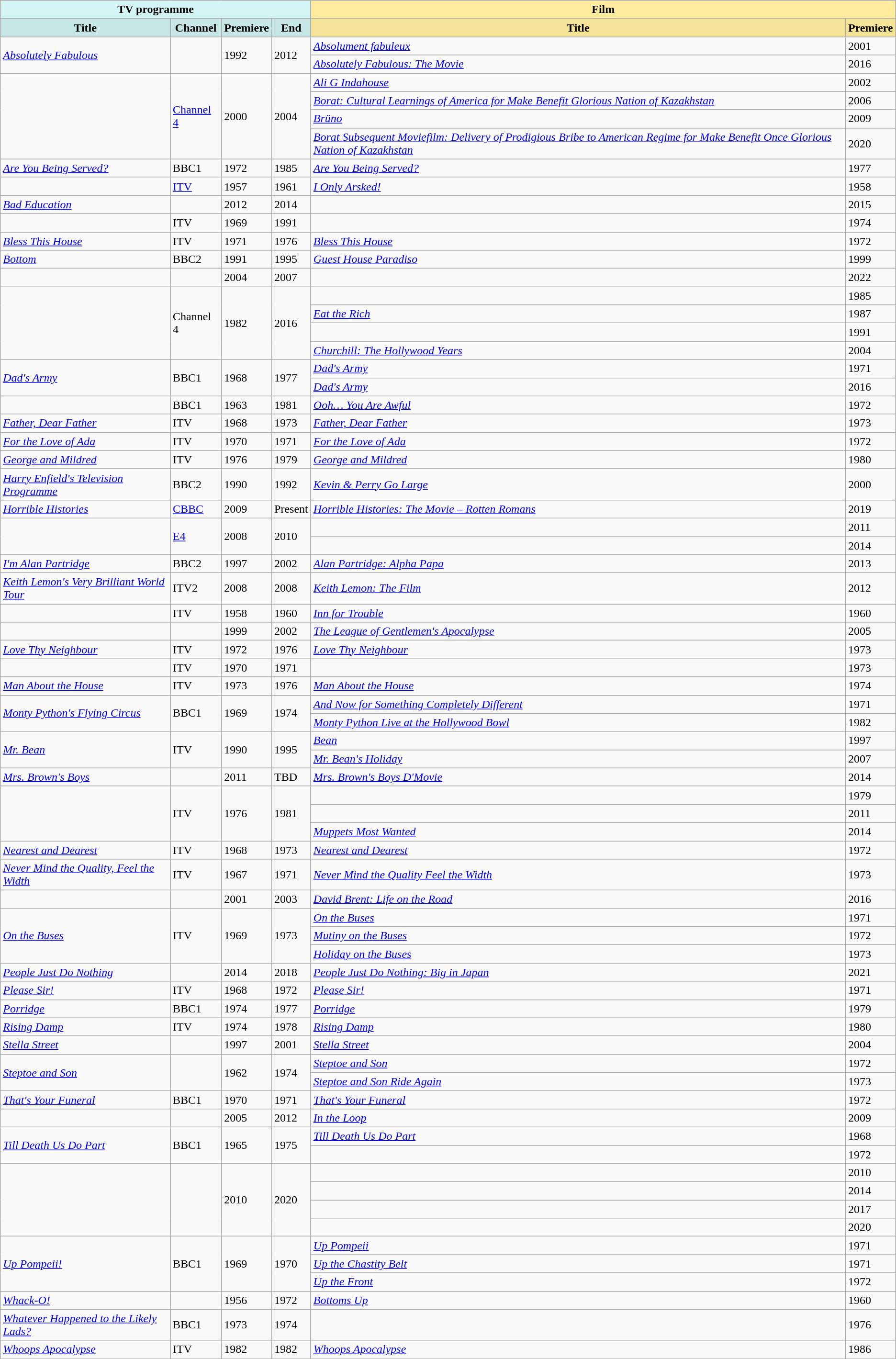<table class="wikitable sortable">
<tr>
<th scope="col" colspan="4" style="background-color:#d4f5f5">TV programme</th>
<th scope="col" colspan="2" style="background-color:#ffec9e">Film</th>
</tr>
<tr>
<th scope="col" style="background-color:#c7e6e6">Title</th>
<th scope="col" style="background-color:#c7e6e6">Channel</th>
<th scope="col" style="background-color:#c7e6e6">Premiere</th>
<th scope="col" style="background-color:#c7e6e6">End</th>
<th scope="col" style="background-color:#f5e398">Title</th>
<th scope="col" style="background-color:#f5e398">Premiere</th>
</tr>
<tr>
<td rowspan="2"><em><a href='#'>Absolutely Fabulous</a></em></td>
<td rowspan="2"></td>
<td rowspan="2">1992</td>
<td rowspan="2">2012</td>
<td><em><a href='#'>Absolument fabuleux</a></em></td>
<td>2001</td>
</tr>
<tr>
<td><em><a href='#'>Absolutely Fabulous: The Movie</a></em></td>
<td>2016</td>
</tr>
<tr>
<td rowspan="4"><em></em></td>
<td rowspan="4"><a href='#'>Channel 4</a></td>
<td rowspan="4">2000</td>
<td rowspan="4">2004</td>
<td><em><a href='#'>Ali G Indahouse</a></em></td>
<td>2002</td>
</tr>
<tr>
<td><em><a href='#'>Borat: Cultural Learnings of America for Make Benefit Glorious Nation of Kazakhstan</a></em></td>
<td>2006</td>
</tr>
<tr>
<td><em><a href='#'>Brüno</a></em></td>
<td>2009</td>
</tr>
<tr>
<td><em><a href='#'>Borat Subsequent Moviefilm: Delivery of Prodigious Bribe to American Regime for Make Benefit Once Glorious Nation of Kazakhstan</a></em></td>
<td>2020</td>
</tr>
<tr>
<td><em><a href='#'>Are You Being Served?</a></em></td>
<td>BBC1</td>
<td>1972</td>
<td>1985</td>
<td><em><a href='#'>Are You Being Served?</a></em></td>
<td>1977</td>
</tr>
<tr>
<td><em></em></td>
<td><a href='#'>ITV</a></td>
<td>1957</td>
<td>1961</td>
<td><em><a href='#'>I Only Arsked!</a></em></td>
<td>1958</td>
</tr>
<tr>
<td><em><a href='#'>Bad Education</a></em></td>
<td></td>
<td>2012</td>
<td>2014</td>
<td><em></em></td>
<td>2015</td>
</tr>
<tr>
<td><em></em></td>
<td>ITV</td>
<td>1969</td>
<td>1991</td>
<td><em></em></td>
<td>1974</td>
</tr>
<tr>
<td><em><a href='#'>Bless This House</a></em></td>
<td>ITV</td>
<td>1971</td>
<td>1976</td>
<td><em><a href='#'>Bless This House</a></em></td>
<td>1972</td>
</tr>
<tr>
<td><em><a href='#'>Bottom</a></em></td>
<td>BBC2</td>
<td>1991</td>
<td>1995</td>
<td><em><a href='#'>Guest House Paradiso</a></em></td>
<td>1999</td>
</tr>
<tr>
<td><em></em></td>
<td></td>
<td>2004</td>
<td>2007</td>
<td><em></em></td>
<td>2022</td>
</tr>
<tr>
<td rowspan="4"><em></em></td>
<td rowspan="4">Channel 4</td>
<td rowspan="4">1982</td>
<td rowspan="4">2016</td>
<td><em></em></td>
<td>1985</td>
</tr>
<tr>
<td><em><a href='#'>Eat the Rich</a></em></td>
<td>1987</td>
</tr>
<tr>
<td><em></em></td>
<td>1991</td>
</tr>
<tr>
<td><em><a href='#'>Churchill: The Hollywood Years</a></em></td>
<td>2004</td>
</tr>
<tr>
<td rowspan="2"><em><a href='#'>Dad's Army</a></em></td>
<td rowspan="2">BBC1</td>
<td rowspan="2">1968</td>
<td rowspan="2">1977</td>
<td><em><a href='#'>Dad's Army</a></em></td>
<td>1971</td>
</tr>
<tr>
<td><em><a href='#'>Dad's Army</a></em></td>
<td>2016</td>
</tr>
<tr>
<td><em></em></td>
<td>BBC1</td>
<td>1963</td>
<td>1981</td>
<td><em><a href='#'>Ooh… You Are Awful</a></em></td>
<td>1972</td>
</tr>
<tr>
<td><em><a href='#'>Father, Dear Father</a></em></td>
<td>ITV</td>
<td>1968</td>
<td>1973</td>
<td><em><a href='#'>Father, Dear Father</a></em></td>
<td>1973</td>
</tr>
<tr>
<td><em><a href='#'>For the Love of Ada</a></em></td>
<td>ITV</td>
<td>1970</td>
<td>1971</td>
<td><em><a href='#'>For the Love of Ada</a></em></td>
<td>1972</td>
</tr>
<tr>
<td><em><a href='#'>George and Mildred</a></em></td>
<td>ITV</td>
<td>1976</td>
<td>1979</td>
<td><em><a href='#'>George and Mildred</a></em></td>
<td>1980</td>
</tr>
<tr>
<td><em><a href='#'>Harry Enfield's Television Programme</a></em></td>
<td>BBC2</td>
<td>1990</td>
<td>1992</td>
<td><em><a href='#'>Kevin & Perry Go Large</a></em></td>
<td>2000</td>
</tr>
<tr>
<td><a href='#'><em>Horrible Histories</em></a></td>
<td><a href='#'>CBBC</a></td>
<td>2009</td>
<td>Present</td>
<td><em><a href='#'>Horrible Histories: The Movie – Rotten Romans</a></em></td>
<td>2019</td>
</tr>
<tr>
<td rowspan="2"><em></em></td>
<td rowspan="2"><a href='#'>E4</a></td>
<td rowspan="2">2008</td>
<td rowspan="2">2010</td>
<td><em></em></td>
<td>2011</td>
</tr>
<tr>
<td><em></em></td>
<td>2014</td>
</tr>
<tr>
<td><em><a href='#'>I'm Alan Partridge</a></em></td>
<td>BBC2</td>
<td>1997</td>
<td>2002</td>
<td><em><a href='#'>Alan Partridge: Alpha Papa</a></em></td>
<td>2013</td>
</tr>
<tr>
<td><em><a href='#'>Keith Lemon's Very Brilliant World Tour</a></em></td>
<td>ITV2</td>
<td>2008</td>
<td>2008</td>
<td><em><a href='#'>Keith Lemon: The Film</a></em></td>
<td>2012</td>
</tr>
<tr>
<td><em></em></td>
<td>ITV</td>
<td>1958</td>
<td>1960</td>
<td><em><a href='#'>Inn for Trouble</a></em></td>
<td>1960</td>
</tr>
<tr>
<td><em></em></td>
<td></td>
<td>1999</td>
<td>2002</td>
<td><em><a href='#'>The League of Gentlemen's Apocalypse</a></em></td>
<td>2005</td>
</tr>
<tr>
<td><em><a href='#'>Love Thy Neighbour</a></em></td>
<td>ITV</td>
<td>1972</td>
<td>1976</td>
<td><em><a href='#'>Love Thy Neighbour</a></em></td>
<td>1973</td>
</tr>
<tr>
<td><em></em></td>
<td>ITV</td>
<td>1970</td>
<td>1971</td>
<td><em></em></td>
<td>1973</td>
</tr>
<tr>
<td><em><a href='#'>Man About the House</a></em></td>
<td>ITV</td>
<td>1973</td>
<td>1976</td>
<td><em><a href='#'>Man About the House</a></em></td>
<td>1974</td>
</tr>
<tr>
<td rowspan="2"><em><a href='#'>Monty Python's Flying Circus</a></em></td>
<td rowspan="2">BBC1</td>
<td rowspan="2">1969</td>
<td rowspan="2">1974</td>
<td><em><a href='#'>And Now for Something Completely Different</a></em></td>
<td>1971</td>
</tr>
<tr>
<td><em><a href='#'>Monty Python Live at the Hollywood Bowl</a></em></td>
<td>1982</td>
</tr>
<tr>
<td rowspan="2"><em><a href='#'>Mr. Bean</a></em></td>
<td rowspan="2">ITV</td>
<td rowspan="2">1990</td>
<td rowspan="2">1995</td>
<td><em><a href='#'>Bean</a></em></td>
<td>1997</td>
</tr>
<tr>
<td><em><a href='#'>Mr. Bean's Holiday</a></em></td>
<td>2007</td>
</tr>
<tr>
<td><em><a href='#'>Mrs. Brown's Boys</a></em></td>
<td></td>
<td>2011</td>
<td>TBD</td>
<td><em><a href='#'>Mrs. Brown's Boys D'Movie</a></em></td>
<td>2014</td>
</tr>
<tr>
<td rowspan="3"><em></em></td>
<td rowspan="3">ITV</td>
<td rowspan="3">1976</td>
<td rowspan="3">1981</td>
<td><em></em></td>
<td>1979</td>
</tr>
<tr>
<td><em></em></td>
<td>2011</td>
</tr>
<tr>
<td><em><a href='#'>Muppets Most Wanted</a></em></td>
<td>2014</td>
</tr>
<tr>
<td><em><a href='#'>Nearest and Dearest</a></em></td>
<td>ITV</td>
<td>1968</td>
<td>1973</td>
<td><em><a href='#'>Nearest and Dearest</a></em></td>
<td>1972</td>
</tr>
<tr>
<td><em><a href='#'>Never Mind the Quality, Feel the Width</a></em></td>
<td>ITV</td>
<td>1967</td>
<td>1971</td>
<td><em><a href='#'>Never Mind the Quality Feel the Width</a></em></td>
<td>1973</td>
</tr>
<tr>
<td><em></em></td>
<td></td>
<td>2001</td>
<td>2003</td>
<td><em><a href='#'>David Brent: Life on the Road</a></em></td>
<td>2016</td>
</tr>
<tr>
<td rowspan="3"><em><a href='#'>On the Buses</a></em></td>
<td rowspan="3">ITV</td>
<td rowspan="3">1969</td>
<td rowspan="3">1973</td>
<td><em><a href='#'>On the Buses</a></em></td>
<td>1971</td>
</tr>
<tr>
<td><em><a href='#'>Mutiny on the Buses</a></em></td>
<td>1972</td>
</tr>
<tr>
<td><em><a href='#'>Holiday on the Buses</a></em></td>
<td>1973</td>
</tr>
<tr>
<td><em><a href='#'>People Just Do Nothing</a></em></td>
<td></td>
<td>2014</td>
<td>2018</td>
<td><em><a href='#'>People Just Do Nothing: Big in Japan</a></em></td>
<td>2021</td>
</tr>
<tr>
<td><em><a href='#'>Please Sir!</a></em></td>
<td>ITV</td>
<td>1968</td>
<td>1972</td>
<td><em><a href='#'>Please Sir!</a></em></td>
<td>1971</td>
</tr>
<tr>
<td><em><a href='#'>Porridge</a></em></td>
<td>BBC1</td>
<td>1974</td>
<td>1977</td>
<td><em><a href='#'>Porridge</a></em></td>
<td>1979</td>
</tr>
<tr>
<td><em><a href='#'>Rising Damp</a></em></td>
<td>ITV</td>
<td>1974</td>
<td>1978</td>
<td><em><a href='#'>Rising Damp</a></em></td>
<td>1980</td>
</tr>
<tr>
<td><em><a href='#'>Stella Street</a></em></td>
<td></td>
<td>1997</td>
<td>2001</td>
<td><em><a href='#'>Stella Street</a></em></td>
<td>2004</td>
</tr>
<tr>
<td rowspan="2"><em><a href='#'>Steptoe and Son</a></em></td>
<td rowspan="2"></td>
<td rowspan="2">1962</td>
<td rowspan="2">1974</td>
<td><em><a href='#'>Steptoe and Son</a></em></td>
<td>1972</td>
</tr>
<tr>
<td><em><a href='#'>Steptoe and Son Ride Again</a></em></td>
<td>1973</td>
</tr>
<tr>
<td><em><a href='#'>That's Your Funeral</a></em></td>
<td>BBC1</td>
<td>1970</td>
<td>1971</td>
<td><em><a href='#'>That's Your Funeral</a></em></td>
<td>1972</td>
</tr>
<tr>
<td><em></em></td>
<td></td>
<td>2005</td>
<td>2012</td>
<td><em><a href='#'>In the Loop</a></em></td>
<td>2009</td>
</tr>
<tr>
<td rowspan="2"><em><a href='#'>Till Death Us Do Part</a></em></td>
<td rowspan="2">BBC1</td>
<td rowspan="2">1965</td>
<td rowspan="2">1975</td>
<td><em><a href='#'>Till Death Us Do Part</a></em></td>
<td>1968</td>
</tr>
<tr>
<td><em></em></td>
<td>1972</td>
</tr>
<tr>
<td rowspan=4><em></em></td>
<td rowspan=4></td>
<td rowspan=4>2010</td>
<td rowspan=4>2020</td>
<td><em></em></td>
<td>2010</td>
</tr>
<tr>
<td><em></em></td>
<td>2014</td>
</tr>
<tr>
<td><em></em></td>
<td>2017</td>
</tr>
<tr>
<td><em></em></td>
<td>2020</td>
</tr>
<tr>
<td rowspan="3"><em><a href='#'>Up Pompeii!</a></em></td>
<td rowspan="3">BBC1</td>
<td rowspan="3">1969</td>
<td rowspan="3">1970</td>
<td><em><a href='#'>Up Pompeii</a></em></td>
<td>1971</td>
</tr>
<tr>
<td><em><a href='#'>Up the Chastity Belt</a></em></td>
<td>1971</td>
</tr>
<tr>
<td><em><a href='#'>Up the Front</a></em></td>
<td>1972</td>
</tr>
<tr>
<td><em><a href='#'>Whack-O!</a></em></td>
<td></td>
<td>1956</td>
<td>1972</td>
<td><em><a href='#'>Bottoms Up</a></em></td>
<td>1960</td>
</tr>
<tr>
<td><em><a href='#'>Whatever Happened to the Likely Lads?</a></em></td>
<td>BBC1</td>
<td>1973</td>
<td>1974</td>
<td><em></em></td>
<td>1976</td>
</tr>
<tr>
<td><em><a href='#'>Whoops Apocalypse</a></em></td>
<td>ITV</td>
<td>1982</td>
<td>1982</td>
<td><em><a href='#'>Whoops Apocalypse</a></em></td>
<td>1986</td>
</tr>
</table>
